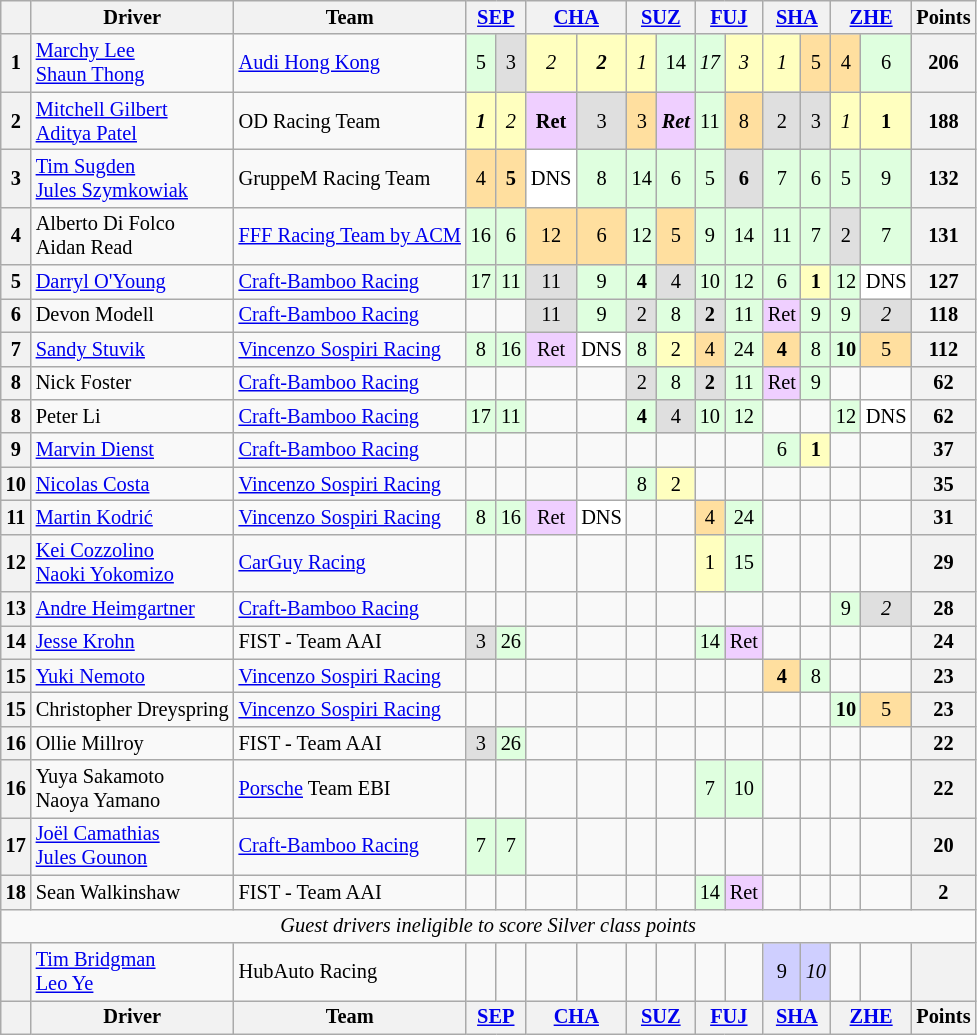<table class="wikitable" style="font-size: 85%; text-align:center;">
<tr>
<th></th>
<th>Driver</th>
<th>Team</th>
<th colspan=2><a href='#'>SEP</a><br></th>
<th colspan=2><a href='#'>CHA</a><br></th>
<th colspan=2><a href='#'>SUZ</a><br></th>
<th colspan=2><a href='#'>FUJ</a><br></th>
<th colspan=2><a href='#'>SHA</a><br></th>
<th colspan=2><a href='#'>ZHE</a><br></th>
<th>Points</th>
</tr>
<tr>
<th>1</th>
<td align=left> <a href='#'>Marchy Lee</a><br> <a href='#'>Shaun Thong</a></td>
<td align=left> <a href='#'>Audi Hong Kong</a></td>
<td style="background:#DFFFDF;">5</td>
<td style="background:#DFDFDF;">3</td>
<td style="background:#FFFFBF;"><em>2</em></td>
<td style="background:#FFFFBF;"><strong><em>2</em></strong></td>
<td style="background:#FFFFBF;"><em>1</em></td>
<td style="background:#DFFFDF;">14</td>
<td style="background:#DFFFDF;"><em>17</em></td>
<td style="background:#FFFFBF;"><em>3</em></td>
<td style="background:#FFFFBF;"><em>1</em></td>
<td style="background:#FFDF9F;">5</td>
<td style="background:#FFDF9F;">4</td>
<td style="background:#DFFFDF;">6</td>
<th>206</th>
</tr>
<tr>
<th>2</th>
<td align=left> <a href='#'>Mitchell Gilbert</a><br> <a href='#'>Aditya Patel</a></td>
<td align=left> OD Racing Team</td>
<td style="background:#FFFFBF;"><strong><em>1</em></strong></td>
<td style="background:#FFFFBF;"><em>2</em></td>
<td style="background:#EFCFFF;"><strong>Ret</strong></td>
<td style="background:#DFDFDF;">3</td>
<td style="background:#FFDF9F;">3</td>
<td style="background:#EFCFFF;"><strong><em>Ret</em></strong></td>
<td style="background:#DFFFDF;">11</td>
<td style="background:#FFDF9F;">8</td>
<td style="background:#DFDFDF;">2</td>
<td style="background:#DFDFDF;">3</td>
<td style="background:#FFFFBF;"><em>1</em></td>
<td style="background:#FFFFBF;"><strong>1</strong></td>
<th>188</th>
</tr>
<tr>
<th>3</th>
<td align=left> <a href='#'>Tim Sugden</a><br> <a href='#'>Jules Szymkowiak</a></td>
<td align=left> GruppeM Racing Team</td>
<td style="background:#FFDF9F;">4</td>
<td style="background:#FFDF9F;"><strong>5</strong></td>
<td style="background:#FFFFFF;">DNS</td>
<td style="background:#DFFFDF;">8</td>
<td style="background:#DFFFDF;">14</td>
<td style="background:#DFFFDF;">6</td>
<td style="background:#DFFFDF;">5</td>
<td style="background:#DFDFDF;"><strong>6</strong></td>
<td style="background:#DFFFDF;">7</td>
<td style="background:#DFFFDF;">6</td>
<td style="background:#DFFFDF;">5</td>
<td style="background:#DFFFDF;">9</td>
<th>132</th>
</tr>
<tr>
<th>4</th>
<td align=left> Alberto Di Folco<br> Aidan Read</td>
<td align=left> <a href='#'>FFF Racing Team by ACM</a></td>
<td style="background:#DFFFDF;">16</td>
<td style="background:#DFFFDF;">6</td>
<td style="background:#FFDF9F;">12</td>
<td style="background:#FFDF9F;">6</td>
<td style="background:#DFFFDF;">12</td>
<td style="background:#FFDF9F;">5</td>
<td style="background:#DFFFDF;">9</td>
<td style="background:#DFFFDF;">14</td>
<td style="background:#DFFFDF;">11</td>
<td style="background:#DFFFDF;">7</td>
<td style="background:#DFDFDF;">2</td>
<td style="background:#DFFFDF;">7</td>
<th>131</th>
</tr>
<tr>
<th>5</th>
<td align=left> <a href='#'>Darryl O'Young</a></td>
<td align=left> <a href='#'>Craft-Bamboo Racing</a></td>
<td style="background:#DFFFDF;">17</td>
<td style="background:#DFFFDF;">11</td>
<td style="background:#DFDFDF;">11</td>
<td style="background:#DFFFDF;">9</td>
<td style="background:#DFFFDF;"><strong>4</strong></td>
<td style="background:#DFDFDF;">4</td>
<td style="background:#DFFFDF;">10</td>
<td style="background:#DFFFDF;">12</td>
<td style="background:#DFFFDF;">6</td>
<td style="background:#FFFFBF;"><strong>1</strong></td>
<td style="background:#DFFFDF;">12</td>
<td style="background:#FFFFFF;">DNS</td>
<th>127</th>
</tr>
<tr>
<th>6</th>
<td align=left> Devon Modell</td>
<td align=left> <a href='#'>Craft-Bamboo Racing</a></td>
<td></td>
<td></td>
<td style="background:#DFDFDF;">11</td>
<td style="background:#DFFFDF;">9</td>
<td style="background:#DFDFDF;">2</td>
<td style="background:#DFFFDF;">8</td>
<td style="background:#DFDFDF;"><strong>2</strong></td>
<td style="background:#DFFFDF;">11</td>
<td style="background:#EFCFFF;">Ret</td>
<td style="background:#DFFFDF;">9</td>
<td style="background:#DFFFDF;">9</td>
<td style="background:#DFDFDF;"><em>2</em></td>
<th>118</th>
</tr>
<tr>
<th>7</th>
<td align=left> <a href='#'>Sandy Stuvik</a></td>
<td align=left> <a href='#'>Vincenzo Sospiri Racing</a></td>
<td style="background:#DFFFDF;">8</td>
<td style="background:#DFFFDF;">16</td>
<td style="background:#EFCFFF;">Ret</td>
<td style="background:#FFFFFF;">DNS</td>
<td style="background:#DFFFDF;">8</td>
<td style="background:#FFFFBF;">2</td>
<td style="background:#FFDF9F;">4</td>
<td style="background:#DFFFDF;">24</td>
<td style="background:#FFDF9F;"><strong>4</strong></td>
<td style="background:#DFFFDF;">8</td>
<td style="background:#DFFFDF;"><strong>10</strong></td>
<td style="background:#FFDF9F;">5</td>
<th>112</th>
</tr>
<tr>
<th>8</th>
<td align=left> Nick Foster</td>
<td align=left> <a href='#'>Craft-Bamboo Racing</a></td>
<td></td>
<td></td>
<td></td>
<td></td>
<td style="background:#DFDFDF;">2</td>
<td style="background:#DFFFDF;">8</td>
<td style="background:#DFDFDF;"><strong>2</strong></td>
<td style="background:#DFFFDF;">11</td>
<td style="background:#EFCFFF;">Ret</td>
<td style="background:#DFFFDF;">9</td>
<td></td>
<td></td>
<th>62</th>
</tr>
<tr>
<th>8</th>
<td align=left> Peter Li</td>
<td align=left> <a href='#'>Craft-Bamboo Racing</a></td>
<td style="background:#DFFFDF;">17</td>
<td style="background:#DFFFDF;">11</td>
<td></td>
<td></td>
<td style="background:#DFFFDF;"><strong>4</strong></td>
<td style="background:#DFDFDF;">4</td>
<td style="background:#DFFFDF;">10</td>
<td style="background:#DFFFDF;">12</td>
<td></td>
<td></td>
<td style="background:#DFFFDF;">12</td>
<td style="background:#FFFFFF;">DNS</td>
<th>62</th>
</tr>
<tr>
<th>9</th>
<td align=left> <a href='#'>Marvin Dienst</a></td>
<td align=left> <a href='#'>Craft-Bamboo Racing</a></td>
<td></td>
<td></td>
<td></td>
<td></td>
<td></td>
<td></td>
<td></td>
<td></td>
<td style="background:#DFFFDF;">6</td>
<td style="background:#FFFFBF;"><strong>1</strong></td>
<td></td>
<td></td>
<th>37</th>
</tr>
<tr>
<th>10</th>
<td align=left> <a href='#'>Nicolas Costa</a></td>
<td align=left> <a href='#'>Vincenzo Sospiri Racing</a></td>
<td></td>
<td></td>
<td></td>
<td></td>
<td style="background:#DFFFDF;">8</td>
<td style="background:#FFFFBF;">2</td>
<td></td>
<td></td>
<td></td>
<td></td>
<td></td>
<td></td>
<th>35</th>
</tr>
<tr>
<th>11</th>
<td align=left> <a href='#'>Martin Kodrić</a></td>
<td align=left> <a href='#'>Vincenzo Sospiri Racing</a></td>
<td style="background:#DFFFDF;">8</td>
<td style="background:#DFFFDF;">16</td>
<td style="background:#EFCFFF;">Ret</td>
<td style="background:#FFFFFF;">DNS</td>
<td></td>
<td></td>
<td style="background:#FFDF9F;">4</td>
<td style="background:#DFFFDF;">24</td>
<td></td>
<td></td>
<td></td>
<td></td>
<th>31</th>
</tr>
<tr>
<th>12</th>
<td align=left> <a href='#'>Kei Cozzolino</a><br> <a href='#'>Naoki Yokomizo</a></td>
<td align=left> <a href='#'>CarGuy Racing</a></td>
<td></td>
<td></td>
<td></td>
<td></td>
<td></td>
<td></td>
<td style="background:#FFFFBF;">1</td>
<td style="background:#DFFFDF;">15</td>
<td></td>
<td></td>
<td></td>
<td></td>
<th>29</th>
</tr>
<tr>
<th>13</th>
<td align=left> <a href='#'>Andre Heimgartner</a></td>
<td align=left> <a href='#'>Craft-Bamboo Racing</a></td>
<td></td>
<td></td>
<td></td>
<td></td>
<td></td>
<td></td>
<td></td>
<td></td>
<td></td>
<td></td>
<td style="background:#DFFFDF;">9</td>
<td style="background:#DFDFDF;"><em>2</em></td>
<th>28</th>
</tr>
<tr>
<th>14</th>
<td align=left> <a href='#'>Jesse Krohn</a></td>
<td align=left> FIST - Team AAI</td>
<td style="background:#DFDFDF;">3</td>
<td style="background:#DFFFDF;">26</td>
<td></td>
<td></td>
<td></td>
<td></td>
<td style="background:#DFFFDF;">14</td>
<td style="background:#EFCFFF;">Ret</td>
<td></td>
<td></td>
<td></td>
<td></td>
<th>24</th>
</tr>
<tr>
<th>15</th>
<td align=left> <a href='#'>Yuki Nemoto</a></td>
<td align=left> <a href='#'>Vincenzo Sospiri Racing</a></td>
<td></td>
<td></td>
<td></td>
<td></td>
<td></td>
<td></td>
<td></td>
<td></td>
<td style="background:#FFDF9F;"><strong>4</strong></td>
<td style="background:#DFFFDF;">8</td>
<td></td>
<td></td>
<th>23</th>
</tr>
<tr>
<th>15</th>
<td align=left> Christopher Dreyspring</td>
<td align=left> <a href='#'>Vincenzo Sospiri Racing</a></td>
<td></td>
<td></td>
<td></td>
<td></td>
<td></td>
<td></td>
<td></td>
<td></td>
<td></td>
<td></td>
<td style="background:#DFFFDF;"><strong>10</strong></td>
<td style="background:#FFDF9F;">5</td>
<th>23</th>
</tr>
<tr>
<th>16</th>
<td align=left> Ollie Millroy</td>
<td align=left> FIST - Team AAI</td>
<td style="background:#DFDFDF;">3</td>
<td style="background:#DFFFDF;">26</td>
<td></td>
<td></td>
<td></td>
<td></td>
<td></td>
<td></td>
<td></td>
<td></td>
<td></td>
<td></td>
<th>22</th>
</tr>
<tr>
<th>16</th>
<td align=left> Yuya Sakamoto<br> Naoya Yamano</td>
<td align=left> <a href='#'>Porsche</a> Team EBI</td>
<td></td>
<td></td>
<td></td>
<td></td>
<td></td>
<td></td>
<td style="background:#DFFFDF;">7</td>
<td style="background:#DFFFDF;">10</td>
<td></td>
<td></td>
<td></td>
<td></td>
<th>22</th>
</tr>
<tr>
<th>17</th>
<td align=left> <a href='#'>Joël Camathias</a><br> <a href='#'>Jules Gounon</a></td>
<td align=left> <a href='#'>Craft-Bamboo Racing</a></td>
<td style="background:#DFFFDF;">7</td>
<td style="background:#DFFFDF;">7</td>
<td></td>
<td></td>
<td></td>
<td></td>
<td></td>
<td></td>
<td></td>
<td></td>
<td></td>
<td></td>
<th>20</th>
</tr>
<tr>
<th>18</th>
<td align=left> Sean Walkinshaw</td>
<td align=left> FIST - Team AAI</td>
<td></td>
<td></td>
<td></td>
<td></td>
<td></td>
<td></td>
<td style="background:#DFFFDF;">14</td>
<td style="background:#EFCFFF;">Ret</td>
<td></td>
<td></td>
<td></td>
<td></td>
<th>2</th>
</tr>
<tr>
<td colspan=16><em>Guest drivers ineligible to score Silver class points</em></td>
</tr>
<tr>
<th></th>
<td align=left> <a href='#'>Tim Bridgman</a><br> <a href='#'>Leo Ye</a></td>
<td align=left> HubAuto Racing</td>
<td></td>
<td></td>
<td></td>
<td></td>
<td></td>
<td></td>
<td></td>
<td></td>
<td style="background:#CFCFFF;">9</td>
<td style="background:#CFCFFF;"><em>10</em></td>
<td></td>
<td></td>
<th></th>
</tr>
<tr valign="top">
<th valign=middle></th>
<th valign=middle>Driver</th>
<th valign=middle>Team</th>
<th colspan=2><a href='#'>SEP</a><br></th>
<th colspan=2><a href='#'>CHA</a><br></th>
<th colspan=2><a href='#'>SUZ</a><br></th>
<th colspan=2><a href='#'>FUJ</a><br></th>
<th colspan=2><a href='#'>SHA</a><br></th>
<th colspan=2><a href='#'>ZHE</a><br></th>
<th valign=middle>Points</th>
</tr>
</table>
